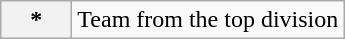<table class="wikitable">
<tr>
<th scope=row width=40px>*</th>
<td>Team from the top division</td>
</tr>
</table>
